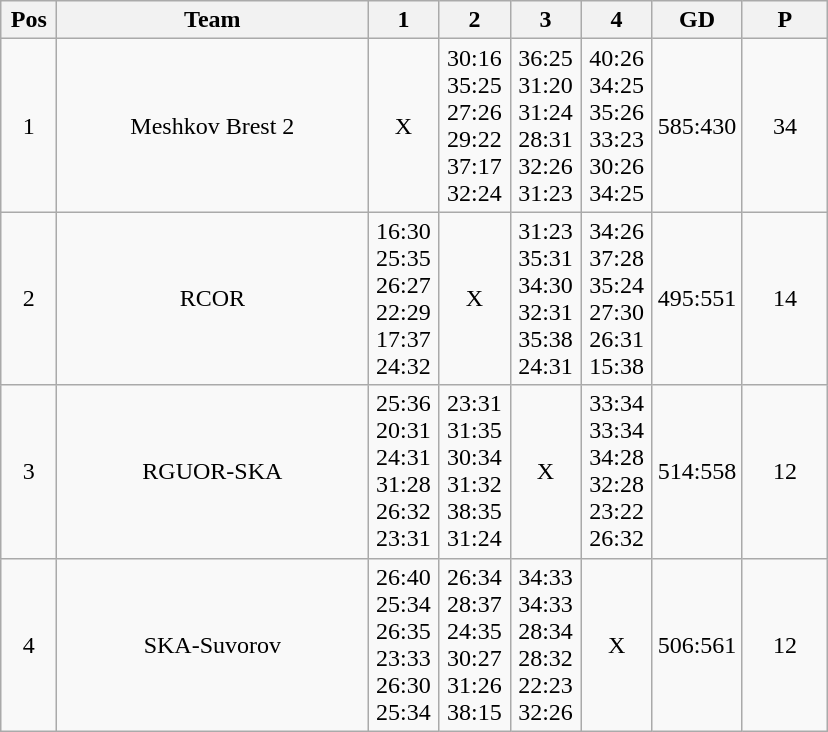<table class="wikitable" style="text-align: center;">
<tr>
<th width="30"><strong>Pos</strong></th>
<th width="200"><strong>Team</strong></th>
<th width="40"><strong>1</strong></th>
<th width="40"><strong>2</strong></th>
<th width="40"><strong>3</strong></th>
<th width="40"><strong>4</strong></th>
<th width="50"><strong>GD</strong></th>
<th width="50"><strong>P</strong></th>
</tr>
<tr>
<td>1</td>
<td>Meshkov Brest 2</td>
<td>X</td>
<td>30:16<br>35:25<br>27:26<br>29:22<br>37:17<br>32:24</td>
<td>36:25<br>31:20<br>31:24<br>28:31<br>32:26<br>31:23</td>
<td>40:26<br>34:25<br>35:26<br>33:23<br>30:26<br>34:25</td>
<td>585:430</td>
<td>34</td>
</tr>
<tr>
<td>2</td>
<td>RCOR</td>
<td>16:30<br>25:35<br>26:27<br>22:29<br>17:37<br>24:32</td>
<td>X</td>
<td>31:23<br>35:31<br>34:30<br>32:31<br>35:38<br>24:31</td>
<td>34:26<br>37:28<br>35:24<br>27:30<br>26:31<br>15:38</td>
<td>495:551</td>
<td>14</td>
</tr>
<tr>
<td>3</td>
<td>RGUOR-SKA</td>
<td>25:36<br>20:31<br>24:31<br>31:28<br>26:32<br>23:31</td>
<td>23:31<br>31:35<br>30:34<br>31:32<br>38:35<br>31:24</td>
<td>X</td>
<td>33:34<br>33:34<br>34:28<br>32:28<br>23:22<br>26:32</td>
<td>514:558</td>
<td>12</td>
</tr>
<tr>
<td>4</td>
<td>SKA-Suvorov</td>
<td>26:40<br>25:34<br>26:35<br>23:33<br>26:30<br>25:34</td>
<td>26:34<br>28:37<br>24:35<br>30:27<br>31:26<br>38:15</td>
<td>34:33<br>34:33<br>28:34<br>28:32<br>22:23<br>32:26</td>
<td>X</td>
<td>506:561</td>
<td>12</td>
</tr>
</table>
